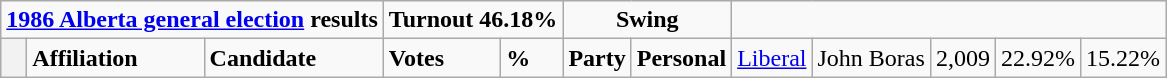<table class="wikitable">
<tr>
<td colspan="3" align=center><strong><a href='#'>1986 Alberta general election</a> results</strong></td>
<td colspan="2"><strong>Turnout 46.18%</strong></td>
<td colspan="2" align=center><strong>Swing</strong></td>
</tr>
<tr>
<th style="width: 10px;"></th>
<td><strong>Affiliation</strong></td>
<td><strong>Candidate</strong></td>
<td><strong>Votes</strong></td>
<td><strong>%</strong></td>
<td><strong>Party</strong></td>
<td><strong>Personal</strong><br>

</td>
<td><a href='#'>Liberal</a></td>
<td>John Boras</td>
<td>2,009</td>
<td>22.92%</td>
<td colspan=2 align=center>15.22%<br>


</td>
</tr>
</table>
